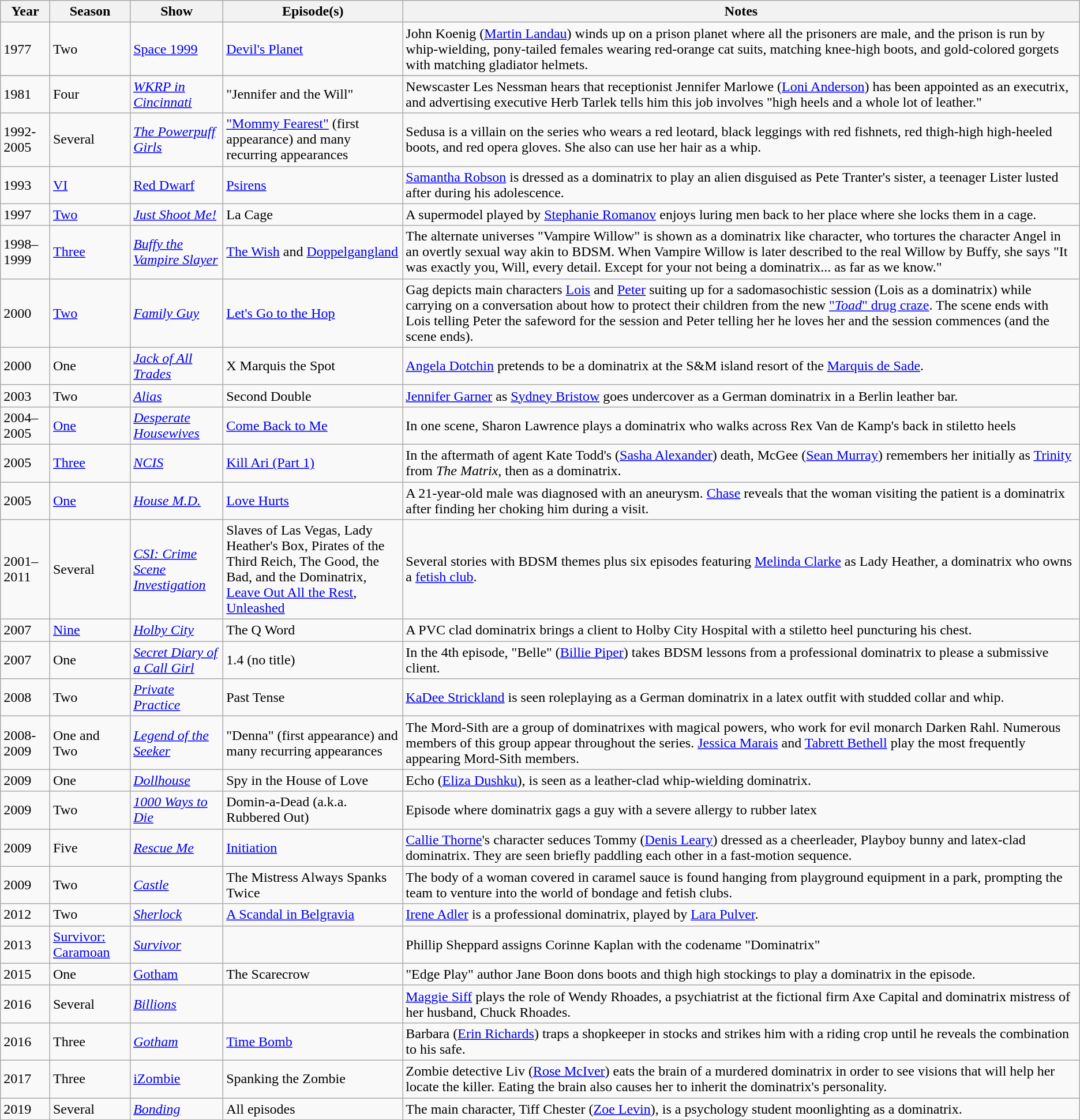<table class="wikitable">
<tr>
<th>Year</th>
<th>Season</th>
<th width=100>Show</th>
<th width=200>Episode(s)</th>
<th>Notes</th>
</tr>
<tr>
<td>1977</td>
<td>Two</td>
<td><a href='#'>Space 1999</a></td>
<td><a href='#'>Devil's Planet</a></td>
<td>John Koenig (<a href='#'>Martin Landau</a>) winds up on a prison planet where all the prisoners are male, and the prison is run by whip-wielding, pony-tailed females wearing red-orange cat suits, matching knee-high boots, and gold-colored gorgets with matching gladiator helmets.</td>
</tr>
<tr>
</tr>
<tr>
</tr>
<tr>
</tr>
<tr>
<td>1981</td>
<td>Four</td>
<td><em><a href='#'>WKRP in Cincinnati</a></em></td>
<td>"Jennifer and the Will"</td>
<td>Newscaster Les Nessman hears that receptionist Jennifer Marlowe (<a href='#'>Loni Anderson</a>) has been appointed as an executrix, and advertising executive Herb Tarlek tells him this job involves "high heels and a whole lot of leather."</td>
</tr>
<tr>
<td>1992-2005</td>
<td>Several</td>
<td><em><a href='#'>The Powerpuff Girls</a></em></td>
<td><a href='#'>"Mommy Fearest"</a> (first appearance) and many recurring appearances</td>
<td>Sedusa is a villain on the series who wears a red leotard, black leggings with red fishnets, red thigh-high high-heeled boots, and red opera gloves. She also can use her hair as a whip.</td>
</tr>
<tr>
<td>1993</td>
<td><a href='#'>VI</a></td>
<td><a href='#'>Red Dwarf</a></td>
<td><a href='#'>Psirens</a></td>
<td><a href='#'>Samantha Robson</a> is dressed as a dominatrix to play an alien disguised as Pete Tranter's sister, a teenager Lister lusted after during his adolescence.</td>
</tr>
<tr>
<td>1997</td>
<td><a href='#'>Two</a></td>
<td><em><a href='#'>Just Shoot Me!</a></em></td>
<td>La Cage</td>
<td>A supermodel played by <a href='#'>Stephanie Romanov</a> enjoys luring men back to her place where she locks them in a cage.</td>
</tr>
<tr>
<td>1998–1999</td>
<td><a href='#'>Three</a></td>
<td><em><a href='#'>Buffy the Vampire Slayer</a></em></td>
<td><a href='#'>The Wish</a> and <a href='#'>Doppelgangland</a></td>
<td>The alternate universes "Vampire Willow" is shown as a dominatrix like character, who tortures the character Angel in an overtly sexual way akin to BDSM. When Vampire Willow is later described to the real Willow by Buffy, she says "It was exactly you, Will, every detail. Except for your not being a dominatrix... as far as we know."</td>
</tr>
<tr>
<td>2000</td>
<td><a href='#'>Two</a></td>
<td><em><a href='#'>Family Guy</a></em></td>
<td><a href='#'>Let's Go to the Hop</a></td>
<td>Gag depicts main characters <a href='#'>Lois</a> and <a href='#'>Peter</a> suiting up for a sadomasochistic session (Lois as a dominatrix) while carrying on a conversation about how to protect their children from the new <a href='#'>"<em>Toad</em>" drug craze</a>. The scene ends with Lois telling Peter the safeword for the session and Peter telling her he loves her and the session commences (and the scene ends).</td>
</tr>
<tr>
<td>2000</td>
<td>One</td>
<td><em><a href='#'>Jack of All Trades</a></em></td>
<td>X Marquis the Spot</td>
<td><a href='#'>Angela Dotchin</a> pretends to be a dominatrix at the S&M island resort of the <a href='#'>Marquis de Sade</a>.</td>
</tr>
<tr>
<td>2003</td>
<td>Two</td>
<td><em><a href='#'>Alias</a></em></td>
<td>Second Double</td>
<td><a href='#'>Jennifer Garner</a> as <a href='#'>Sydney Bristow</a> goes undercover as a German dominatrix in a Berlin leather bar.</td>
</tr>
<tr>
<td>2004–2005</td>
<td><a href='#'>One</a></td>
<td><em><a href='#'>Desperate Housewives</a></em></td>
<td><a href='#'>Come Back to Me</a></td>
<td>In one scene, Sharon Lawrence plays a dominatrix who walks across Rex Van de Kamp's back in stiletto heels</td>
</tr>
<tr>
<td>2005</td>
<td><a href='#'>Three</a></td>
<td><em><a href='#'>NCIS</a></em></td>
<td><a href='#'>Kill Ari (Part 1)</a></td>
<td>In the aftermath of agent Kate Todd's (<a href='#'>Sasha Alexander</a>) death, McGee (<a href='#'>Sean Murray</a>) remembers her initially as <a href='#'>Trinity</a> from <em>The Matrix</em>, then as a dominatrix.</td>
</tr>
<tr>
<td>2005</td>
<td><a href='#'>One</a></td>
<td><em><a href='#'>House M.D.</a></em></td>
<td><a href='#'>Love Hurts</a></td>
<td>A 21-year-old male was diagnosed with an aneurysm. <a href='#'>Chase</a> reveals that the woman visiting the patient is a dominatrix after finding her choking him during a visit.</td>
</tr>
<tr>
<td>2001–2011</td>
<td>Several</td>
<td><em><a href='#'>CSI: Crime Scene Investigation</a></em></td>
<td>Slaves of Las Vegas, Lady Heather's Box, Pirates of the Third Reich, The Good, the Bad, and the Dominatrix, <a href='#'>Leave Out All the Rest</a>, <a href='#'>Unleashed</a></td>
<td>Several stories with BDSM themes plus six episodes featuring <a href='#'>Melinda Clarke</a> as Lady Heather, a dominatrix who owns a <a href='#'>fetish club</a>.</td>
</tr>
<tr>
<td>2007</td>
<td><a href='#'>Nine</a></td>
<td><em><a href='#'>Holby City</a></em></td>
<td>The Q Word</td>
<td>A PVC clad dominatrix brings a client to Holby City Hospital with a stiletto heel puncturing his chest.</td>
</tr>
<tr>
<td>2007</td>
<td>One</td>
<td><em><a href='#'>Secret Diary of a Call Girl</a></em></td>
<td>1.4 (no title)</td>
<td>In the 4th episode, "Belle" (<a href='#'>Billie Piper</a>) takes BDSM lessons from a professional dominatrix to please a submissive client.</td>
</tr>
<tr>
<td>2008</td>
<td>Two</td>
<td><em><a href='#'>Private Practice</a></em></td>
<td>Past Tense</td>
<td><a href='#'>KaDee Strickland</a> is seen roleplaying as a German dominatrix in a latex outfit with studded collar and whip.</td>
</tr>
<tr>
<td>2008-2009</td>
<td>One and Two</td>
<td><em><a href='#'>Legend of the Seeker</a></em></td>
<td>"Denna" (first appearance) and many recurring appearances</td>
<td>The Mord-Sith are a group of dominatrixes with magical powers, who work for evil monarch Darken Rahl. Numerous members of this group appear throughout the series. <a href='#'>Jessica Marais</a> and <a href='#'>Tabrett Bethell</a> play the most frequently appearing Mord-Sith members.</td>
</tr>
<tr>
<td>2009</td>
<td>One</td>
<td><em><a href='#'>Dollhouse</a></em></td>
<td>Spy in the House of Love</td>
<td>Echo (<a href='#'>Eliza Dushku</a>), is seen as a leather-clad whip-wielding dominatrix.</td>
</tr>
<tr>
<td>2009</td>
<td>Two</td>
<td><em><a href='#'>1000 Ways to Die</a></em></td>
<td>Domin-a-Dead (a.k.a. Rubbered Out)</td>
<td>Episode where dominatrix gags a guy with a severe allergy to rubber latex</td>
</tr>
<tr>
<td>2009</td>
<td>Five</td>
<td><em><a href='#'>Rescue Me</a></em></td>
<td><a href='#'>Initiation</a></td>
<td><a href='#'>Callie Thorne</a>'s character seduces Tommy (<a href='#'>Denis Leary</a>) dressed as a cheerleader, Playboy bunny and latex-clad dominatrix. They are seen briefly paddling each other in a fast-motion sequence.</td>
</tr>
<tr>
<td>2009</td>
<td>Two</td>
<td><em><a href='#'>Castle</a></em></td>
<td>The Mistress Always Spanks Twice</td>
<td>The body of a woman covered in caramel sauce is found hanging from playground equipment in a park, prompting the team to venture into the world of bondage and fetish clubs.</td>
</tr>
<tr>
<td>2012</td>
<td>Two</td>
<td><em><a href='#'>Sherlock</a></em></td>
<td><a href='#'>A Scandal in Belgravia</a></td>
<td><a href='#'>Irene Adler</a> is a professional dominatrix, played by <a href='#'>Lara Pulver</a>.</td>
</tr>
<tr>
<td>2013</td>
<td><a href='#'>Survivor: Caramoan</a></td>
<td><em><a href='#'>Survivor</a></em></td>
<td></td>
<td>Phillip Sheppard assigns Corinne Kaplan with the codename "Dominatrix"</td>
</tr>
<tr>
<td>2015</td>
<td>One</td>
<td><a href='#'>Gotham</a></td>
<td>The Scarecrow</td>
<td>"Edge Play" author Jane Boon  dons boots and thigh high stockings to play a dominatrix in the episode.</td>
</tr>
<tr>
<td>2016</td>
<td>Several</td>
<td><em><a href='#'>Billions</a></em></td>
<td></td>
<td><a href='#'>Maggie Siff</a> plays the role of Wendy Rhoades, a psychiatrist at the fictional firm Axe Capital and dominatrix mistress of her husband, Chuck Rhoades.</td>
</tr>
<tr>
<td>2016</td>
<td>Three</td>
<td><em><a href='#'>Gotham</a></em></td>
<td><a href='#'>Time Bomb</a></td>
<td>Barbara (<a href='#'>Erin Richards</a>) traps a shopkeeper in stocks and strikes him with a riding crop until he reveals the combination to his safe.</td>
</tr>
<tr>
<td>2017</td>
<td>Three</td>
<td><a href='#'>iZombie</a></td>
<td>Spanking the Zombie</td>
<td>Zombie detective Liv (<a href='#'>Rose McIver</a>) eats the brain of a murdered dominatrix in order to see visions that will help her locate the killer.  Eating the brain also causes her to inherit the dominatrix's personality.</td>
</tr>
<tr>
<td>2019</td>
<td>Several</td>
<td><em><a href='#'>Bonding</a></em></td>
<td>All episodes</td>
<td>The main character, Tiff Chester (<a href='#'>Zoe Levin</a>), is a psychology student moonlighting as a dominatrix.</td>
</tr>
</table>
